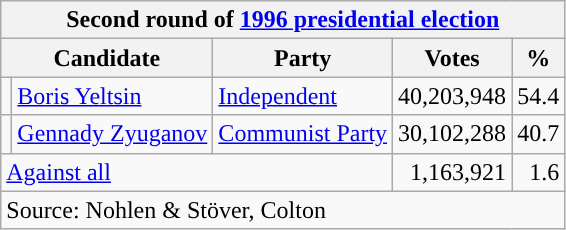<table class=wikitable style=text-align:right>
<tr>
<th colspan=7>Second round of <a href='#'>1996 presidential election</a></th>
</tr>
<tr>
<th colspan=2>Candidate</th>
<th>Party</th>
<th>Votes</th>
<th>%</th>
</tr>
<tr>
<td style="background-color: "></td>
<td align=left><a href='#'>Boris Yeltsin</a></td>
<td align=left><a href='#'>Independent</a></td>
<td>40,203,948</td>
<td>54.4</td>
</tr>
<tr>
<td style="background-color: "></td>
<td align=left><a href='#'>Gennady Zyuganov</a></td>
<td align=left><a href='#'>Communist Party</a></td>
<td>30,102,288</td>
<td>40.7</td>
</tr>
<tr>
<td align=left colspan=3><a href='#'>Against all</a></td>
<td>1,163,921</td>
<td>1.6</td>
</tr>
<tr>
<td align=left colspan=7>Source: Nohlen & Stöver, Colton</td>
</tr>
</table>
